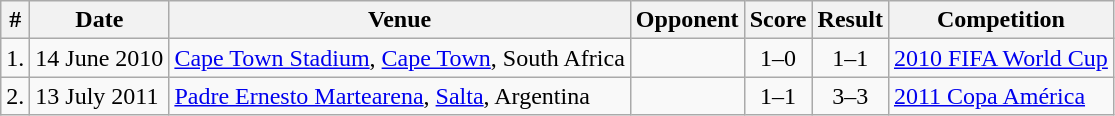<table class="wikitable sortable">
<tr>
<th>#</th>
<th>Date</th>
<th>Venue</th>
<th>Opponent</th>
<th>Score</th>
<th>Result</th>
<th>Competition</th>
</tr>
<tr>
<td>1.</td>
<td>14 June 2010</td>
<td><a href='#'>Cape Town Stadium</a>, <a href='#'>Cape Town</a>, South Africa</td>
<td></td>
<td align="center">1–0</td>
<td align="center">1–1</td>
<td><a href='#'>2010 FIFA World Cup</a></td>
</tr>
<tr>
<td>2.</td>
<td>13 July 2011</td>
<td><a href='#'>Padre Ernesto Martearena</a>, <a href='#'>Salta</a>, Argentina</td>
<td></td>
<td align="center">1–1</td>
<td align="center">3–3</td>
<td><a href='#'>2011 Copa América</a></td>
</tr>
</table>
